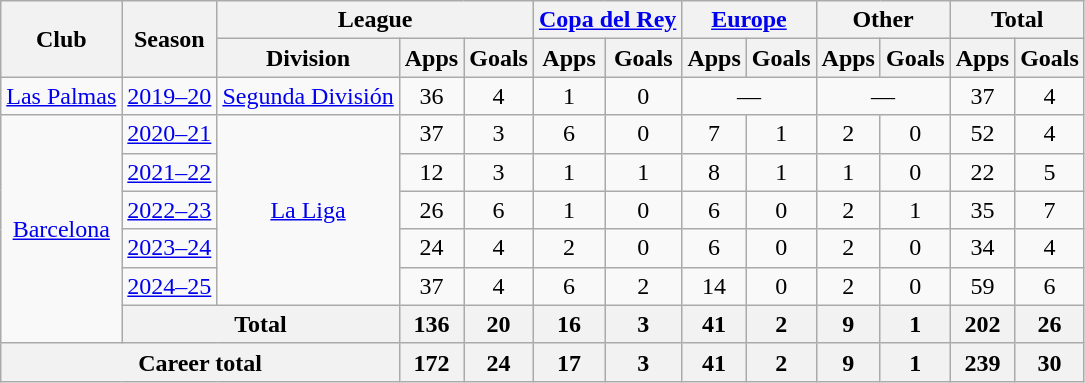<table class=wikitable style="text-align:center">
<tr>
<th rowspan=2>Club</th>
<th rowspan=2>Season</th>
<th colspan=3>League</th>
<th colspan=2><a href='#'>Copa del Rey</a></th>
<th colspan=2><a href='#'>Europe</a></th>
<th colspan=2>Other</th>
<th colspan=2>Total</th>
</tr>
<tr>
<th>Division</th>
<th>Apps</th>
<th>Goals</th>
<th>Apps</th>
<th>Goals</th>
<th>Apps</th>
<th>Goals</th>
<th>Apps</th>
<th>Goals</th>
<th>Apps</th>
<th>Goals</th>
</tr>
<tr>
<td><a href='#'>Las Palmas</a></td>
<td><a href='#'>2019–20</a></td>
<td><a href='#'>Segunda División</a></td>
<td>36</td>
<td>4</td>
<td>1</td>
<td>0</td>
<td colspan="2">—</td>
<td colspan="2">—</td>
<td>37</td>
<td>4</td>
</tr>
<tr>
<td rowspan="6"><a href='#'>Barcelona</a></td>
<td><a href='#'>2020–21</a></td>
<td rowspan="5"><a href='#'>La Liga</a></td>
<td>37</td>
<td>3</td>
<td>6</td>
<td>0</td>
<td>7</td>
<td>1</td>
<td>2</td>
<td>0</td>
<td>52</td>
<td>4</td>
</tr>
<tr>
<td><a href='#'>2021–22</a></td>
<td>12</td>
<td>3</td>
<td>1</td>
<td>1</td>
<td>8</td>
<td>1</td>
<td>1</td>
<td>0</td>
<td>22</td>
<td>5</td>
</tr>
<tr>
<td><a href='#'>2022–23</a></td>
<td>26</td>
<td>6</td>
<td>1</td>
<td>0</td>
<td>6</td>
<td>0</td>
<td>2</td>
<td>1</td>
<td>35</td>
<td>7</td>
</tr>
<tr>
<td><a href='#'>2023–24</a></td>
<td>24</td>
<td>4</td>
<td>2</td>
<td>0</td>
<td>6</td>
<td>0</td>
<td>2</td>
<td>0</td>
<td>34</td>
<td>4</td>
</tr>
<tr>
<td><a href='#'>2024–25</a></td>
<td>37</td>
<td>4</td>
<td>6</td>
<td>2</td>
<td>14</td>
<td>0</td>
<td>2</td>
<td>0</td>
<td>59</td>
<td>6</td>
</tr>
<tr>
<th colspan="2">Total</th>
<th>136</th>
<th>20</th>
<th>16</th>
<th>3</th>
<th>41</th>
<th>2</th>
<th>9</th>
<th>1</th>
<th>202</th>
<th>26</th>
</tr>
<tr>
<th colspan="3">Career total</th>
<th>172</th>
<th>24</th>
<th>17</th>
<th>3</th>
<th>41</th>
<th>2</th>
<th>9</th>
<th>1</th>
<th>239</th>
<th>30</th>
</tr>
</table>
